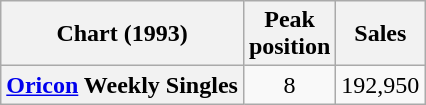<table class="wikitable sortable plainrowheaders">
<tr>
<th scope="col">Chart (1993)</th>
<th scope="col">Peak<br>position</th>
<th scope="col">Sales</th>
</tr>
<tr>
<th scope="row"><a href='#'>Oricon</a> Weekly Singles</th>
<td align="center">8</td>
<td align="center">192,950</td>
</tr>
</table>
